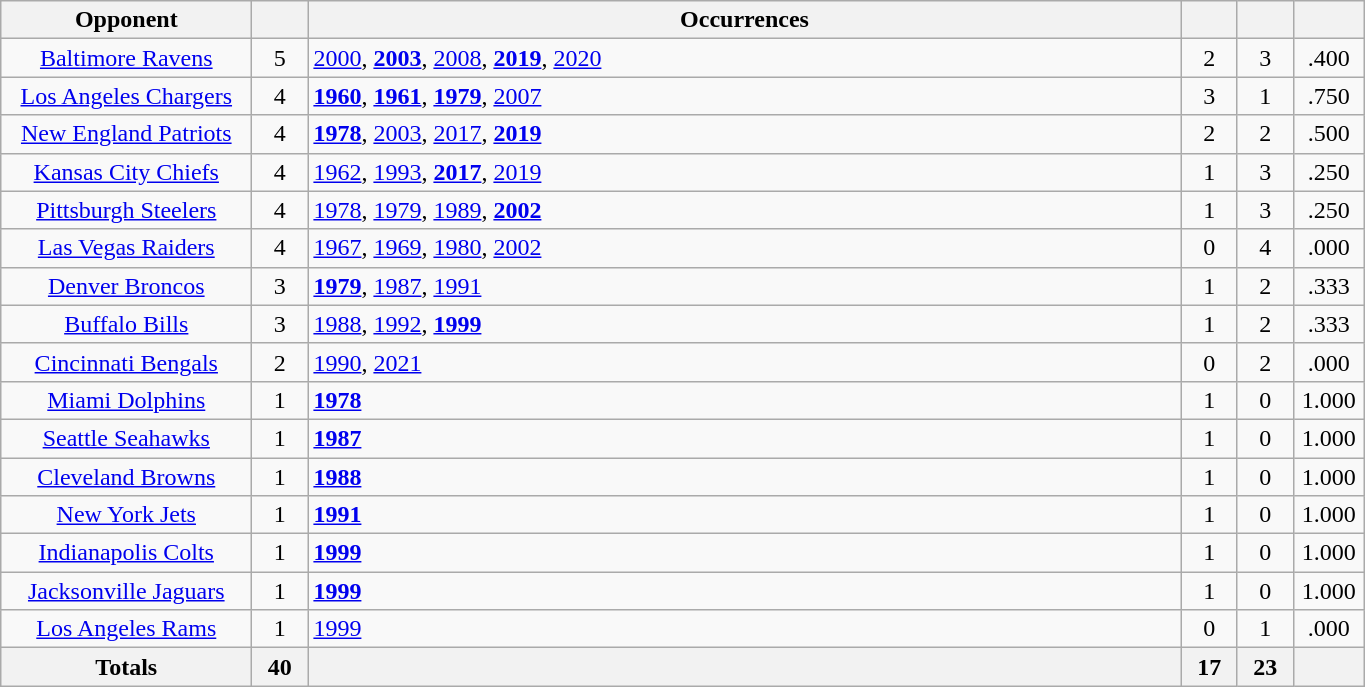<table class="wikitable sortable" style="text-align: center; width: 72%;">
<tr>
<th width="160">Opponent</th>
<th width="30"></th>
<th>Occurrences</th>
<th width="30"></th>
<th width="30"></th>
<th width="40"></th>
</tr>
<tr>
<td><a href='#'>Baltimore Ravens</a></td>
<td>5</td>
<td style="text-align:left"><a href='#'>2000</a>, <strong><a href='#'>2003</a></strong>, <a href='#'>2008</a>, <strong><a href='#'>2019</a></strong>, <a href='#'>2020</a></td>
<td>2</td>
<td>3</td>
<td>.400</td>
</tr>
<tr>
<td><a href='#'>Los Angeles Chargers</a></td>
<td>4</td>
<td style="text-align:left"><strong><a href='#'>1960</a></strong>, <strong><a href='#'>1961</a></strong>, <strong><a href='#'>1979</a></strong>, <a href='#'>2007</a></td>
<td>3</td>
<td>1</td>
<td>.750</td>
</tr>
<tr>
<td><a href='#'>New England Patriots</a></td>
<td>4</td>
<td align=left><strong><a href='#'>1978</a></strong>, <a href='#'>2003</a>, <a href='#'>2017</a>, <strong><a href='#'>2019</a></strong></td>
<td>2</td>
<td>2</td>
<td>.500</td>
</tr>
<tr>
<td><a href='#'>Kansas City Chiefs</a></td>
<td>4</td>
<td align=left><a href='#'>1962</a>, <a href='#'>1993</a>, <strong><a href='#'>2017</a></strong>, <a href='#'>2019</a></td>
<td>1</td>
<td>3</td>
<td>.250</td>
</tr>
<tr>
<td><a href='#'>Pittsburgh Steelers</a></td>
<td>4</td>
<td align=left><a href='#'>1978</a>, <a href='#'>1979</a>, <a href='#'>1989</a>, <strong><a href='#'>2002</a></strong></td>
<td>1</td>
<td>3</td>
<td>.250</td>
</tr>
<tr>
<td><a href='#'>Las Vegas Raiders</a></td>
<td>4</td>
<td align=left><a href='#'>1967</a>, <a href='#'>1969</a>, <a href='#'>1980</a>, <a href='#'>2002</a></td>
<td>0</td>
<td>4</td>
<td>.000</td>
</tr>
<tr>
<td><a href='#'>Denver Broncos</a></td>
<td>3</td>
<td align=left><strong><a href='#'>1979</a></strong>, <a href='#'>1987</a>, <a href='#'>1991</a></td>
<td>1</td>
<td>2</td>
<td>.333</td>
</tr>
<tr>
<td><a href='#'>Buffalo Bills</a></td>
<td>3</td>
<td align=left><a href='#'>1988</a>, <a href='#'>1992</a>, <strong><a href='#'>1999</a></strong></td>
<td>1</td>
<td>2</td>
<td>.333</td>
</tr>
<tr>
<td><a href='#'>Cincinnati Bengals</a></td>
<td>2</td>
<td style="text-align:left"><a href='#'>1990</a>, <a href='#'>2021</a></td>
<td>0</td>
<td>2</td>
<td>.000</td>
</tr>
<tr>
<td><a href='#'>Miami Dolphins</a></td>
<td>1</td>
<td align=left><strong><a href='#'>1978</a></strong></td>
<td>1</td>
<td>0</td>
<td>1.000</td>
</tr>
<tr>
<td><a href='#'>Seattle Seahawks</a></td>
<td>1</td>
<td align=left><strong><a href='#'>1987</a></strong></td>
<td>1</td>
<td>0</td>
<td>1.000</td>
</tr>
<tr>
<td><a href='#'>Cleveland Browns</a></td>
<td>1</td>
<td align=left><strong><a href='#'>1988</a></strong></td>
<td>1</td>
<td>0</td>
<td>1.000</td>
</tr>
<tr>
<td><a href='#'>New York Jets</a></td>
<td>1</td>
<td align=left><strong><a href='#'>1991</a></strong></td>
<td>1</td>
<td>0</td>
<td>1.000</td>
</tr>
<tr>
<td><a href='#'>Indianapolis Colts</a></td>
<td>1</td>
<td align=left><strong><a href='#'>1999</a></strong></td>
<td>1</td>
<td>0</td>
<td>1.000</td>
</tr>
<tr>
<td><a href='#'>Jacksonville Jaguars</a></td>
<td>1</td>
<td align=left><strong><a href='#'>1999</a></strong></td>
<td>1</td>
<td>0</td>
<td>1.000</td>
</tr>
<tr>
<td><a href='#'>Los Angeles Rams</a></td>
<td>1</td>
<td align=left><a href='#'>1999</a></td>
<td>0</td>
<td>1</td>
<td>.000</td>
</tr>
<tr>
<th>Totals</th>
<th>40</th>
<th></th>
<th>17</th>
<th>23</th>
<th></th>
</tr>
</table>
